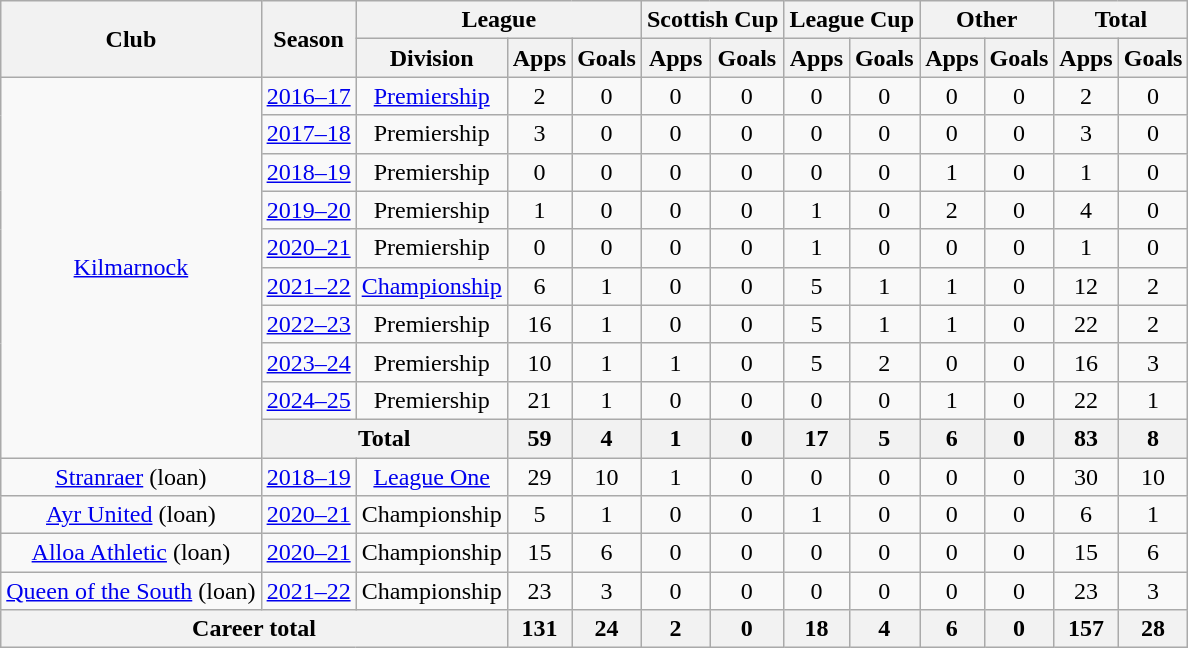<table class=wikitable style="text-align: center">
<tr>
<th rowspan=2>Club</th>
<th rowspan=2>Season</th>
<th colspan=3>League</th>
<th colspan=2>Scottish Cup</th>
<th colspan=2>League Cup</th>
<th colspan=2>Other</th>
<th colspan=2>Total</th>
</tr>
<tr>
<th>Division</th>
<th>Apps</th>
<th>Goals</th>
<th>Apps</th>
<th>Goals</th>
<th>Apps</th>
<th>Goals</th>
<th>Apps</th>
<th>Goals</th>
<th>Apps</th>
<th>Goals</th>
</tr>
<tr>
<td rowspan=10><a href='#'>Kilmarnock</a></td>
<td><a href='#'>2016–17</a></td>
<td><a href='#'>Premiership</a></td>
<td>2</td>
<td>0</td>
<td>0</td>
<td>0</td>
<td>0</td>
<td>0</td>
<td>0</td>
<td>0</td>
<td>2</td>
<td>0</td>
</tr>
<tr>
<td><a href='#'>2017–18</a></td>
<td>Premiership</td>
<td>3</td>
<td>0</td>
<td>0</td>
<td>0</td>
<td>0</td>
<td>0</td>
<td>0</td>
<td>0</td>
<td>3</td>
<td>0</td>
</tr>
<tr>
<td><a href='#'>2018–19</a></td>
<td>Premiership</td>
<td>0</td>
<td>0</td>
<td>0</td>
<td>0</td>
<td>0</td>
<td>0</td>
<td>1</td>
<td>0</td>
<td>1</td>
<td>0</td>
</tr>
<tr>
<td><a href='#'>2019–20</a></td>
<td>Premiership</td>
<td>1</td>
<td>0</td>
<td>0</td>
<td>0</td>
<td>1</td>
<td>0</td>
<td>2</td>
<td>0</td>
<td>4</td>
<td>0</td>
</tr>
<tr>
<td><a href='#'>2020–21</a></td>
<td>Premiership</td>
<td>0</td>
<td>0</td>
<td>0</td>
<td>0</td>
<td>1</td>
<td>0</td>
<td>0</td>
<td>0</td>
<td>1</td>
<td>0</td>
</tr>
<tr>
<td><a href='#'>2021–22</a></td>
<td><a href='#'>Championship</a></td>
<td>6</td>
<td>1</td>
<td>0</td>
<td>0</td>
<td>5</td>
<td>1</td>
<td>1</td>
<td>0</td>
<td>12</td>
<td>2</td>
</tr>
<tr>
<td><a href='#'>2022–23</a></td>
<td>Premiership</td>
<td>16</td>
<td>1</td>
<td>0</td>
<td>0</td>
<td>5</td>
<td>1</td>
<td>1</td>
<td>0</td>
<td>22</td>
<td>2</td>
</tr>
<tr>
<td><a href='#'>2023–24</a></td>
<td>Premiership</td>
<td>10</td>
<td>1</td>
<td>1</td>
<td>0</td>
<td>5</td>
<td>2</td>
<td>0</td>
<td>0</td>
<td>16</td>
<td>3</td>
</tr>
<tr>
<td><a href='#'>2024–25</a></td>
<td>Premiership</td>
<td>21</td>
<td>1</td>
<td>0</td>
<td>0</td>
<td>0</td>
<td>0</td>
<td>1</td>
<td>0</td>
<td>22</td>
<td>1</td>
</tr>
<tr>
<th colspan=2>Total</th>
<th>59</th>
<th>4</th>
<th>1</th>
<th>0</th>
<th>17</th>
<th>5</th>
<th>6</th>
<th>0</th>
<th>83</th>
<th>8</th>
</tr>
<tr>
<td><a href='#'>Stranraer</a> (loan)</td>
<td><a href='#'>2018–19</a></td>
<td><a href='#'>League One</a></td>
<td>29</td>
<td>10</td>
<td>1</td>
<td>0</td>
<td>0</td>
<td>0</td>
<td>0</td>
<td>0</td>
<td>30</td>
<td>10</td>
</tr>
<tr>
<td><a href='#'>Ayr United</a> (loan)</td>
<td><a href='#'>2020–21</a></td>
<td>Championship</td>
<td>5</td>
<td>1</td>
<td>0</td>
<td>0</td>
<td>1</td>
<td>0</td>
<td>0</td>
<td>0</td>
<td>6</td>
<td>1</td>
</tr>
<tr>
<td><a href='#'>Alloa Athletic</a> (loan)</td>
<td><a href='#'>2020–21</a></td>
<td>Championship</td>
<td>15</td>
<td>6</td>
<td>0</td>
<td>0</td>
<td>0</td>
<td>0</td>
<td>0</td>
<td>0</td>
<td>15</td>
<td>6</td>
</tr>
<tr>
<td><a href='#'>Queen of the South</a> (loan)</td>
<td><a href='#'>2021–22</a></td>
<td>Championship</td>
<td>23</td>
<td>3</td>
<td>0</td>
<td>0</td>
<td>0</td>
<td>0</td>
<td>0</td>
<td>0</td>
<td>23</td>
<td>3</td>
</tr>
<tr>
<th colspan=3>Career total</th>
<th>131</th>
<th>24</th>
<th>2</th>
<th>0</th>
<th>18</th>
<th>4</th>
<th>6</th>
<th>0</th>
<th>157</th>
<th>28</th>
</tr>
</table>
